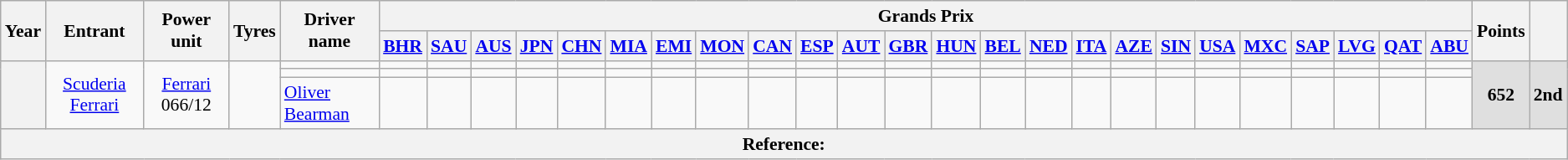<table class="wikitable" style="text-align:center; font-size:90%">
<tr>
<th rowspan="2">Year</th>
<th rowspan="2">Entrant</th>
<th rowspan="2">Power unit</th>
<th rowspan="2">Tyres</th>
<th rowspan="2">Driver name</th>
<th colspan="24">Grands Prix</th>
<th rowspan="2">Points</th>
<th rowspan="2"></th>
</tr>
<tr>
<th><a href='#'>BHR</a></th>
<th><a href='#'>SAU</a></th>
<th><a href='#'>AUS</a></th>
<th><a href='#'>JPN</a></th>
<th><a href='#'>CHN</a></th>
<th><a href='#'>MIA</a></th>
<th><a href='#'>EMI</a></th>
<th><a href='#'>MON</a></th>
<th><a href='#'>CAN</a></th>
<th><a href='#'>ESP</a></th>
<th><a href='#'>AUT</a></th>
<th><a href='#'>GBR</a></th>
<th><a href='#'>HUN</a></th>
<th><a href='#'>BEL</a></th>
<th><a href='#'>NED</a></th>
<th><a href='#'>ITA</a></th>
<th><a href='#'>AZE</a></th>
<th><a href='#'>SIN</a></th>
<th><a href='#'>USA</a></th>
<th><a href='#'>MXC</a></th>
<th><a href='#'>SAP</a></th>
<th><a href='#'>LVG</a></th>
<th><a href='#'>QAT</a></th>
<th><a href='#'>ABU</a></th>
</tr>
<tr>
<th rowspan="3"></th>
<td rowspan="3"><a href='#'>Scuderia Ferrari</a></td>
<td rowspan="3"><a href='#'>Ferrari</a> 066/12</td>
<td rowspan="3"></td>
<td align=left></td>
<td></td>
<td></td>
<td></td>
<td></td>
<td></td>
<td></td>
<td></td>
<td></td>
<td></td>
<td></td>
<td></td>
<td></td>
<td></td>
<td></td>
<td></td>
<td></td>
<td></td>
<td></td>
<td></td>
<td></td>
<td></td>
<td></td>
<td></td>
<td></td>
<th rowspan="3" style="background:#DFDFDF;">652</th>
<th rowspan="3" style="background:#DFDFDF;">2nd</th>
</tr>
<tr>
<td align=left></td>
<td></td>
<td></td>
<td></td>
<td></td>
<td></td>
<td></td>
<td></td>
<td></td>
<td></td>
<td></td>
<td></td>
<td></td>
<td></td>
<td></td>
<td></td>
<td></td>
<td></td>
<td></td>
<td></td>
<td></td>
<td></td>
<td></td>
<td></td>
<td></td>
</tr>
<tr>
<td align=left> <a href='#'>Oliver Bearman</a></td>
<td></td>
<td></td>
<td></td>
<td></td>
<td></td>
<td></td>
<td></td>
<td></td>
<td></td>
<td></td>
<td></td>
<td></td>
<td></td>
<td></td>
<td></td>
<td></td>
<td></td>
<td></td>
<td></td>
<td></td>
<td></td>
<td></td>
<td></td>
<td></td>
</tr>
<tr>
<th colspan="31">Reference:</th>
</tr>
</table>
